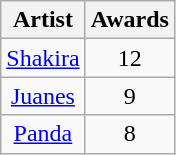<table class="wikitable" style="text-align:center;">
<tr>
<th>Artist</th>
<th>Awards</th>
</tr>
<tr>
<td><a href='#'>Shakira</a></td>
<td>12</td>
</tr>
<tr>
<td><a href='#'>Juanes</a></td>
<td>9</td>
</tr>
<tr>
<td><a href='#'>Panda</a></td>
<td>8</td>
</tr>
</table>
